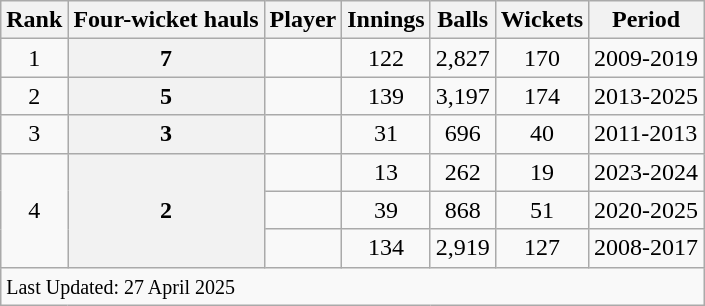<table class="wikitable">
<tr>
<th>Rank</th>
<th>Four-wicket hauls</th>
<th>Player</th>
<th>Innings</th>
<th>Balls</th>
<th>Wickets</th>
<th>Period</th>
</tr>
<tr>
<td align=center>1</td>
<th scope=row style=text-align:center;>7</th>
<td></td>
<td align=center>122</td>
<td align=center>2,827</td>
<td align=center>170</td>
<td>2009-2019</td>
</tr>
<tr>
<td align=center>2</td>
<th scope=row style=text-align:center;>5</th>
<td></td>
<td align=center>139</td>
<td align=center>3,197</td>
<td align=center>174</td>
<td>2013-2025</td>
</tr>
<tr>
<td align=center>3</td>
<th scope=row style=text-align:center;>3</th>
<td></td>
<td align=center>31</td>
<td align=center>696</td>
<td align=center>40</td>
<td>2011-2013</td>
</tr>
<tr>
<td align=center rowspan=3>4</td>
<th scope=row style=text-align:center; rowspan=3>2</th>
<td></td>
<td align="center">13</td>
<td align=center>262</td>
<td align=center>19</td>
<td>2023-2024</td>
</tr>
<tr>
<td></td>
<td align="center">39</td>
<td align=center>868</td>
<td align=center>51</td>
<td>2020-2025</td>
</tr>
<tr>
<td></td>
<td align=center>134</td>
<td align=center>2,919</td>
<td align=center>127</td>
<td>2008-2017</td>
</tr>
<tr class=sortbottom>
<td colspan=7><small>Last Updated: 27 April 2025</small></td>
</tr>
</table>
